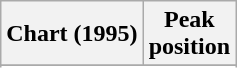<table class="wikitable sortable">
<tr>
<th>Chart (1995)</th>
<th>Peak<br>position</th>
</tr>
<tr>
</tr>
<tr>
</tr>
</table>
